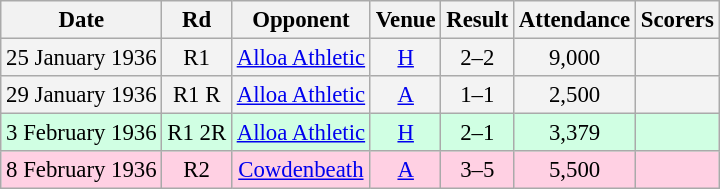<table class="wikitable sortable" style="font-size:95%; text-align:center">
<tr>
<th>Date</th>
<th>Rd</th>
<th>Opponent</th>
<th>Venue</th>
<th>Result</th>
<th>Attendance</th>
<th>Scorers</th>
</tr>
<tr bgcolor = "#f3f3f3">
<td>25 January 1936</td>
<td>R1</td>
<td><a href='#'>Alloa Athletic</a></td>
<td><a href='#'>H</a></td>
<td>2–2</td>
<td>9,000</td>
<td></td>
</tr>
<tr bgcolor = "#f3f3f3">
<td>29 January 1936</td>
<td>R1 R</td>
<td><a href='#'>Alloa Athletic</a></td>
<td><a href='#'>A</a></td>
<td>1–1</td>
<td>2,500</td>
<td></td>
</tr>
<tr bgcolor = "#d0ffe3">
<td>3 February 1936</td>
<td>R1 2R</td>
<td><a href='#'>Alloa Athletic</a></td>
<td><a href='#'>H</a></td>
<td>2–1</td>
<td>3,379</td>
<td></td>
</tr>
<tr bgcolor = "#ffd0e3">
<td>8 February 1936</td>
<td>R2</td>
<td><a href='#'>Cowdenbeath</a></td>
<td><a href='#'>A</a></td>
<td>3–5</td>
<td>5,500</td>
<td></td>
</tr>
</table>
